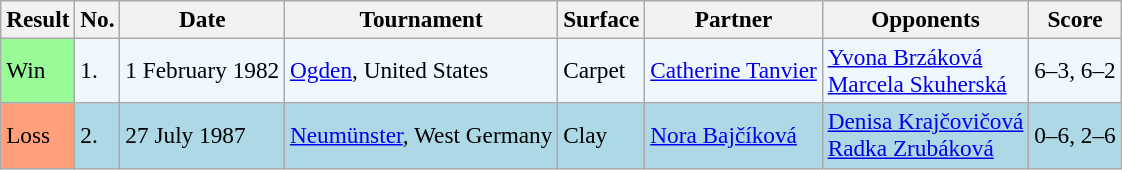<table class="sortable wikitable" style="font-size:97%">
<tr>
<th>Result</th>
<th>No.</th>
<th>Date</th>
<th>Tournament</th>
<th>Surface</th>
<th>Partner</th>
<th>Opponents</th>
<th>Score</th>
</tr>
<tr style="background:#f0f8ff;">
<td style="background:#98fb98;">Win</td>
<td>1.</td>
<td>1 February 1982</td>
<td><a href='#'>Ogden</a>, United States</td>
<td>Carpet</td>
<td> <a href='#'>Catherine Tanvier</a></td>
<td> <a href='#'>Yvona Brzáková</a> <br>  <a href='#'>Marcela Skuherská</a></td>
<td>6–3, 6–2</td>
</tr>
<tr style="background:lightblue;">
<td style="background:#ffa07a;">Loss</td>
<td>2.</td>
<td>27 July 1987</td>
<td><a href='#'>Neumünster</a>, West Germany</td>
<td>Clay</td>
<td> <a href='#'>Nora Bajčíková</a></td>
<td> <a href='#'>Denisa Krajčovičová</a> <br>  <a href='#'>Radka Zrubáková</a></td>
<td>0–6, 2–6</td>
</tr>
</table>
